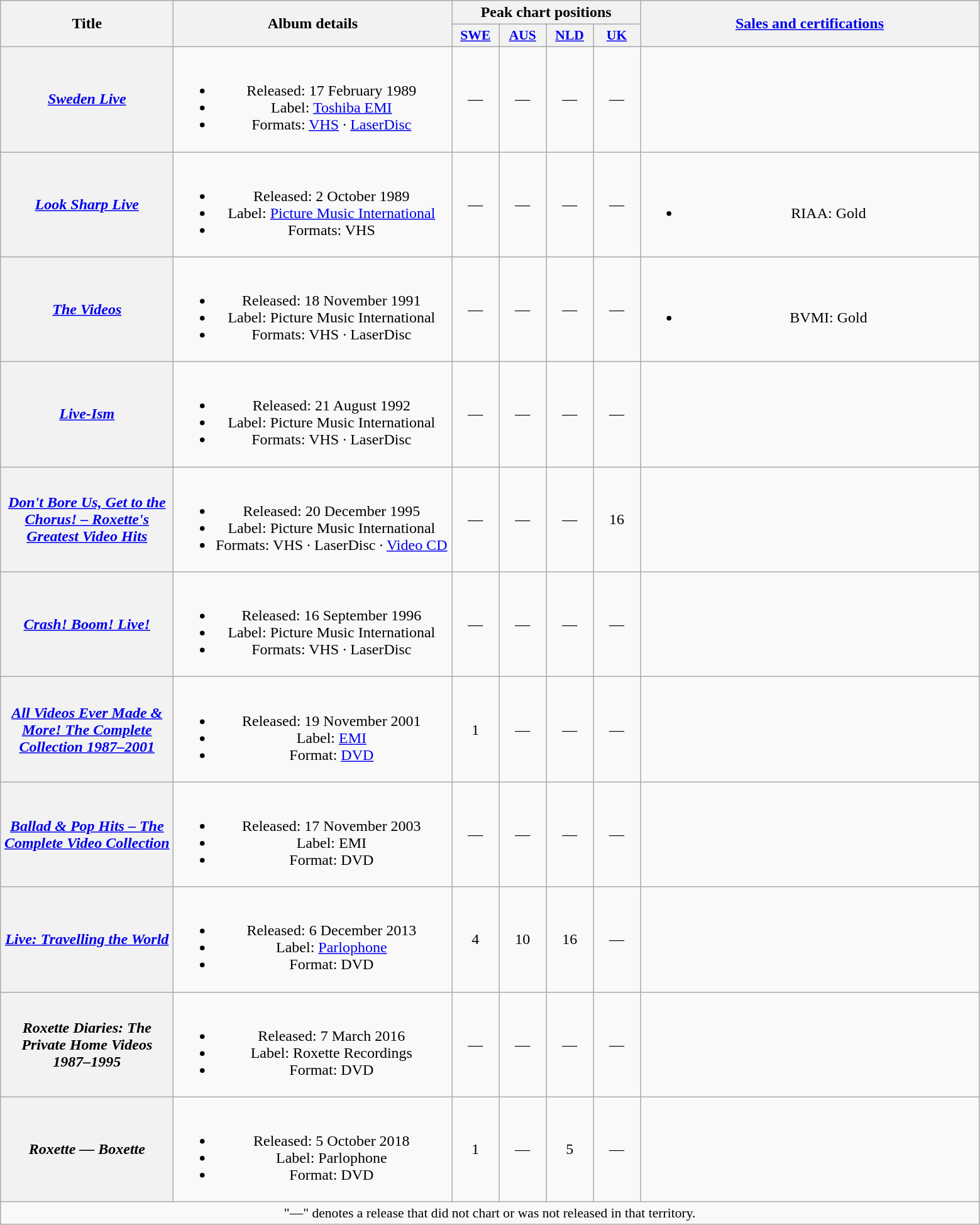<table class="wikitable plainrowheaders" style="text-align:center;" border="1">
<tr>
<th scope="col" rowspan="2" style="width:11em;">Title</th>
<th scope="col" rowspan="2" style="width:18em;">Album details</th>
<th scope="col" colspan="4">Peak chart positions</th>
<th scope="col" rowspan="2" style="width:22em;"><a href='#'>Sales and certifications</a></th>
</tr>
<tr>
<th scope="col" style="width:3em;font-size:90%;"><a href='#'>SWE</a><br></th>
<th scope="col" style="width:3em;font-size:90%;"><a href='#'>AUS</a><br></th>
<th scope="col" style="width:3em;font-size:90%;"><a href='#'>NLD</a><br></th>
<th scope="col" style="width:3em;font-size:90%;"><a href='#'>UK</a><br></th>
</tr>
<tr>
<th scope="row"><em><a href='#'>Sweden Live</a></em></th>
<td><br><ul><li>Released: 17 February 1989</li><li>Label: <a href='#'>Toshiba EMI</a></li><li>Formats: <a href='#'>VHS</a> · <a href='#'>LaserDisc</a></li></ul></td>
<td>—</td>
<td>—</td>
<td>—</td>
<td>—</td>
<td></td>
</tr>
<tr>
<th scope="row"><em><a href='#'>Look Sharp Live</a></em></th>
<td><br><ul><li>Released: 2 October 1989</li><li>Label: <a href='#'>Picture Music International</a></li><li>Formats: VHS</li></ul></td>
<td>—</td>
<td>—</td>
<td>—</td>
<td>—</td>
<td><br><ul><li>RIAA: Gold</li></ul></td>
</tr>
<tr>
<th scope="row"><em><a href='#'>The Videos</a></em></th>
<td><br><ul><li>Released: 18 November 1991</li><li>Label: Picture Music International</li><li>Formats: VHS · LaserDisc</li></ul></td>
<td>—</td>
<td>—</td>
<td>—</td>
<td>—</td>
<td><br><ul><li>BVMI: Gold</li></ul></td>
</tr>
<tr>
<th scope="row"><em><a href='#'>Live-Ism</a></em></th>
<td><br><ul><li>Released: 21 August 1992</li><li>Label: Picture Music International</li><li>Formats: VHS · LaserDisc</li></ul></td>
<td>—</td>
<td>—</td>
<td>—</td>
<td>—</td>
<td></td>
</tr>
<tr>
<th scope="row"><em><a href='#'>Don't Bore Us, Get to the Chorus! – Roxette's Greatest Video Hits</a></em></th>
<td><br><ul><li>Released: 20 December 1995</li><li>Label: Picture Music International</li><li>Formats: VHS · LaserDisc · <a href='#'>Video CD</a></li></ul></td>
<td>—</td>
<td>—</td>
<td>—</td>
<td>16</td>
<td></td>
</tr>
<tr>
<th scope="row"><em><a href='#'>Crash! Boom! Live!</a></em></th>
<td><br><ul><li>Released: 16 September 1996</li><li>Label: Picture Music International</li><li>Formats: VHS · LaserDisc</li></ul></td>
<td>—</td>
<td>—</td>
<td>—</td>
<td>—</td>
<td></td>
</tr>
<tr>
<th scope="row"><em><a href='#'>All Videos Ever Made & More! The Complete Collection 1987–2001</a></em></th>
<td><br><ul><li>Released: 19 November 2001</li><li>Label: <a href='#'>EMI</a></li><li>Format: <a href='#'>DVD</a></li></ul></td>
<td>1</td>
<td>—</td>
<td>—</td>
<td>—</td>
<td></td>
</tr>
<tr>
<th scope="row"><em><a href='#'>Ballad & Pop Hits – The Complete Video Collection</a></em></th>
<td><br><ul><li>Released: 17 November 2003</li><li>Label: EMI</li><li>Format: DVD</li></ul></td>
<td>—</td>
<td>—</td>
<td>—</td>
<td>—</td>
<td></td>
</tr>
<tr>
<th scope="row"><em><a href='#'>Live: Travelling the World</a></em></th>
<td><br><ul><li>Released: 6 December 2013</li><li>Label: <a href='#'>Parlophone</a></li><li>Format: DVD</li></ul></td>
<td>4</td>
<td>10</td>
<td>16</td>
<td>—</td>
<td></td>
</tr>
<tr>
<th scope="row"><em>Roxette Diaries: The Private Home Videos 1987–1995</em></th>
<td><br><ul><li>Released: 7 March 2016</li><li>Label: Roxette Recordings</li><li>Format: DVD</li></ul></td>
<td>—</td>
<td>—</td>
<td>—</td>
<td>—</td>
<td></td>
</tr>
<tr>
<th scope="row"><em>Roxette — Boxette</em></th>
<td><br><ul><li>Released: 5 October 2018</li><li>Label: Parlophone</li><li>Format: DVD</li></ul></td>
<td>1</td>
<td>—</td>
<td>5</td>
<td>—</td>
<td></td>
</tr>
<tr>
<td colspan="7" style="font-size:90%">"—" denotes a release that did not chart or was not released in that territory.</td>
</tr>
</table>
